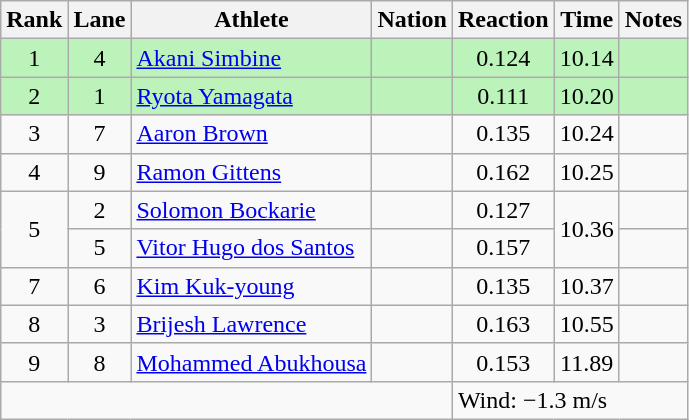<table class="wikitable sortable" style="text-align:center">
<tr>
<th>Rank</th>
<th>Lane</th>
<th>Athlete</th>
<th>Nation</th>
<th>Reaction</th>
<th>Time</th>
<th>Notes</th>
</tr>
<tr style="background:#bbf3bb;">
<td>1</td>
<td>4</td>
<td align=left><a href='#'>Akani Simbine</a></td>
<td align=left></td>
<td>0.124</td>
<td>10.14</td>
<td></td>
</tr>
<tr style="background:#bbf3bb;">
<td>2</td>
<td>1</td>
<td align=left><a href='#'>Ryota Yamagata</a></td>
<td align=left></td>
<td>0.111</td>
<td>10.20</td>
<td></td>
</tr>
<tr style=>
<td>3</td>
<td>7</td>
<td align=left><a href='#'>Aaron Brown</a></td>
<td align=left></td>
<td>0.135</td>
<td>10.24</td>
<td></td>
</tr>
<tr style=>
<td>4</td>
<td>9</td>
<td align=left><a href='#'>Ramon Gittens</a></td>
<td align=left></td>
<td>0.162</td>
<td>10.25</td>
<td></td>
</tr>
<tr style=>
<td rowspan=2>5</td>
<td>2</td>
<td align=left><a href='#'>Solomon Bockarie</a></td>
<td align=left></td>
<td>0.127</td>
<td rowspan=2>10.36</td>
<td></td>
</tr>
<tr style=>
<td>5</td>
<td align=left><a href='#'>Vitor Hugo dos Santos</a></td>
<td align=left></td>
<td>0.157</td>
<td></td>
</tr>
<tr style=>
<td>7</td>
<td>6</td>
<td align=left><a href='#'>Kim Kuk-young</a></td>
<td align=left></td>
<td>0.135</td>
<td>10.37</td>
<td></td>
</tr>
<tr style=>
<td>8</td>
<td>3</td>
<td align=left><a href='#'>Brijesh Lawrence</a></td>
<td align=left></td>
<td>0.163</td>
<td>10.55</td>
<td></td>
</tr>
<tr style=>
<td>9</td>
<td>8</td>
<td align=left><a href='#'>Mohammed Abukhousa</a></td>
<td align=left></td>
<td>0.153</td>
<td>11.89</td>
<td></td>
</tr>
<tr class="sortbottom">
<td colspan=4></td>
<td colspan="3" style="text-align:left;">Wind: −1.3 m/s</td>
</tr>
</table>
